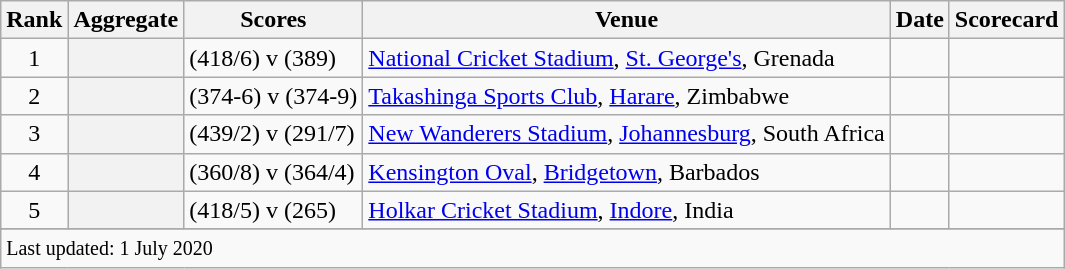<table class="wikitable plainrowheaders sortable">
<tr>
<th scope=col>Rank</th>
<th scope=col>Aggregate</th>
<th scope=col>Scores</th>
<th scope=col>Venue</th>
<th scope=col>Date</th>
<th scope=col>Scorecard</th>
</tr>
<tr>
<td align=center>1</td>
<th scope=row style=text-align:center;></th>
<td> (418/6) v  (389)</td>
<td><a href='#'>National Cricket Stadium</a>, <a href='#'>St. George's</a>, Grenada</td>
<td></td>
<td></td>
</tr>
<tr>
<td align=center>2</td>
<th scope=row style=text-align:center;></th>
<td> (374-6) v  (374-9)</td>
<td><a href='#'>Takashinga Sports Club</a>, <a href='#'>Harare</a>, Zimbabwe</td>
<td></td>
<td></td>
</tr>
<tr>
<td align=center>3</td>
<th scope=row style=text-align:center;></th>
<td> (439/2) v  (291/7)</td>
<td><a href='#'>New Wanderers Stadium</a>, <a href='#'>Johannesburg</a>, South Africa</td>
<td></td>
<td></td>
</tr>
<tr>
<td align=center>4</td>
<th scope=row style=text-align:center;></th>
<td> (360/8) v  (364/4)</td>
<td><a href='#'>Kensington Oval</a>, <a href='#'>Bridgetown</a>, Barbados</td>
<td></td>
<td></td>
</tr>
<tr>
<td align=center>5</td>
<th scope=row style=text-align:center;></th>
<td> (418/5) v  (265)</td>
<td><a href='#'>Holkar Cricket Stadium</a>, <a href='#'>Indore</a>, India</td>
<td></td>
<td></td>
</tr>
<tr>
</tr>
<tr class=sortbottom>
<td colspan=6><small>Last updated: 1 July 2020</small></td>
</tr>
</table>
